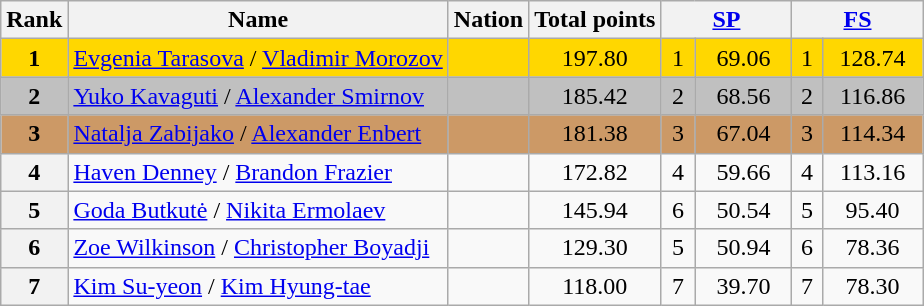<table class="wikitable sortable">
<tr>
<th>Rank</th>
<th>Name</th>
<th>Nation</th>
<th>Total points</th>
<th colspan="2" width="80px"><a href='#'>SP</a></th>
<th colspan="2" width="80px"><a href='#'>FS</a></th>
</tr>
<tr bgcolor="gold">
<td align="center"><strong>1</strong></td>
<td><a href='#'>Evgenia Tarasova</a> / <a href='#'>Vladimir Morozov</a></td>
<td></td>
<td align="center">197.80</td>
<td align="center">1</td>
<td align="center">69.06</td>
<td align="center">1</td>
<td align="center">128.74</td>
</tr>
<tr bgcolor="silver">
<td align="center"><strong>2</strong></td>
<td><a href='#'>Yuko Kavaguti</a> / <a href='#'>Alexander Smirnov</a></td>
<td></td>
<td align="center">185.42</td>
<td align="center">2</td>
<td align="center">68.56</td>
<td align="center">2</td>
<td align="center">116.86</td>
</tr>
<tr bgcolor="cc9966">
<td align="center"><strong>3</strong></td>
<td><a href='#'>Natalja Zabijako</a> / <a href='#'>Alexander Enbert</a></td>
<td></td>
<td align="center">181.38</td>
<td align="center">3</td>
<td align="center">67.04</td>
<td align="center">3</td>
<td align="center">114.34</td>
</tr>
<tr>
<th>4</th>
<td><a href='#'>Haven Denney</a> / <a href='#'>Brandon Frazier</a></td>
<td></td>
<td align="center">172.82</td>
<td align="center">4</td>
<td align="center">59.66</td>
<td align="center">4</td>
<td align="center">113.16</td>
</tr>
<tr>
<th>5</th>
<td><a href='#'>Goda Butkutė</a> / <a href='#'>Nikita Ermolaev</a></td>
<td></td>
<td align="center">145.94</td>
<td align="center">6</td>
<td align="center">50.54</td>
<td align="center">5</td>
<td align="center">95.40</td>
</tr>
<tr>
<th>6</th>
<td><a href='#'>Zoe Wilkinson</a> / <a href='#'>Christopher Boyadji</a></td>
<td></td>
<td align="center">129.30</td>
<td align="center">5</td>
<td align="center">50.94</td>
<td align="center">6</td>
<td align="center">78.36</td>
</tr>
<tr>
<th>7</th>
<td><a href='#'>Kim Su-yeon</a> / <a href='#'>Kim Hyung-tae</a></td>
<td></td>
<td align="center">118.00</td>
<td align="center">7</td>
<td align="center">39.70</td>
<td align="center">7</td>
<td align="center">78.30</td>
</tr>
</table>
